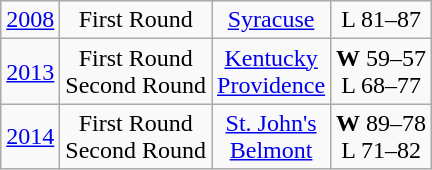<table class="wikitable">
<tr align="center">
<td><a href='#'>2008</a></td>
<td>First Round</td>
<td><a href='#'>Syracuse</a></td>
<td>L 81–87</td>
</tr>
<tr align="center">
<td><a href='#'>2013</a></td>
<td>First Round<br>Second Round</td>
<td><a href='#'>Kentucky</a><br><a href='#'>Providence</a></td>
<td><strong>W</strong> 59–57<br>L 68–77</td>
</tr>
<tr align="center">
<td><a href='#'>2014</a></td>
<td>First Round<br>Second Round</td>
<td><a href='#'>St. John's</a><br><a href='#'>Belmont</a></td>
<td><strong>W</strong> 89–78<br>L 71–82</td>
</tr>
</table>
